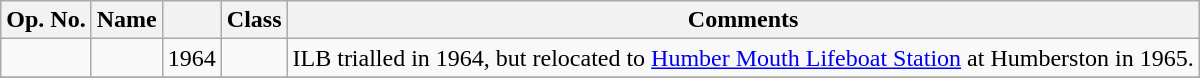<table class="wikitable">
<tr>
<th>Op. No.</th>
<th>Name</th>
<th></th>
<th>Class</th>
<th>Comments</th>
</tr>
<tr>
<td></td>
<td></td>
<td>1964</td>
<td></td>
<td>ILB trialled in 1964, but relocated to <a href='#'>Humber Mouth Lifeboat Station</a> at Humberston in 1965.</td>
</tr>
<tr>
</tr>
</table>
